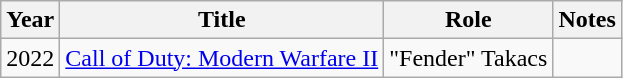<table class="wikitable">
<tr>
<th>Year</th>
<th>Title</th>
<th>Role</th>
<th>Notes</th>
</tr>
<tr>
<td>2022</td>
<td><a href='#'>Call of Duty: Modern Warfare II</a></td>
<td>"Fender" Takacs</td>
<td></td>
</tr>
</table>
